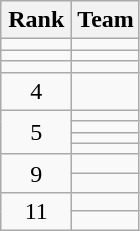<table class="wikitable" style="text-align: center;">
<tr>
<th width=40>Rank</th>
<th>Team</th>
</tr>
<tr>
<td></td>
<td align=left></td>
</tr>
<tr>
<td></td>
<td align=left></td>
</tr>
<tr>
<td></td>
<td align=left></td>
</tr>
<tr>
<td>4</td>
<td align=left></td>
</tr>
<tr>
<td rowspan="4">5</td>
<td align=left></td>
</tr>
<tr>
<td align=left></td>
</tr>
<tr>
<td align=left></td>
</tr>
<tr>
<td align=left></td>
</tr>
<tr>
<td rowspan="2">9</td>
<td align=left></td>
</tr>
<tr>
<td align=left></td>
</tr>
<tr>
<td rowspan="2">11</td>
<td align=left></td>
</tr>
<tr>
<td align=left></td>
</tr>
</table>
